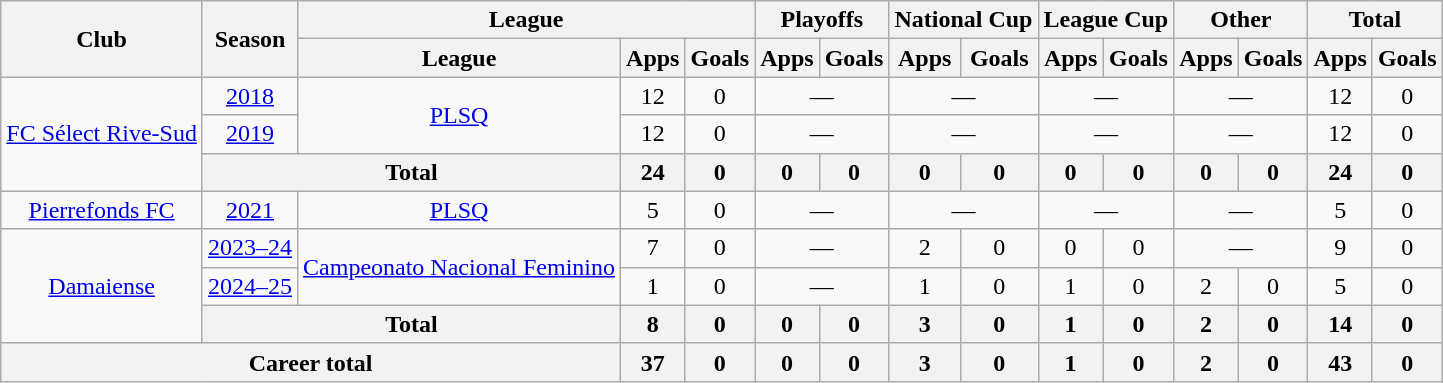<table class="wikitable" style="text-align: center;">
<tr>
<th rowspan="2">Club</th>
<th rowspan="2">Season</th>
<th colspan="3">League</th>
<th colspan="2">Playoffs</th>
<th colspan="2">National Cup</th>
<th colspan="2">League Cup</th>
<th colspan="2">Other</th>
<th colspan="2">Total</th>
</tr>
<tr>
<th>League</th>
<th>Apps</th>
<th>Goals</th>
<th>Apps</th>
<th>Goals</th>
<th>Apps</th>
<th>Goals</th>
<th>Apps</th>
<th>Goals</th>
<th>Apps</th>
<th>Goals</th>
<th>Apps</th>
<th>Goals</th>
</tr>
<tr>
<td rowspan=3><a href='#'>FC Sélect Rive-Sud</a></td>
<td><a href='#'>2018</a></td>
<td rowspan=2><a href='#'>PLSQ</a></td>
<td>12</td>
<td>0</td>
<td colspan="2">—</td>
<td colspan="2">—</td>
<td colspan="2">—</td>
<td colspan="2">—</td>
<td>12</td>
<td>0</td>
</tr>
<tr>
<td><a href='#'>2019</a></td>
<td>12</td>
<td>0</td>
<td colspan="2">—</td>
<td colspan="2">—</td>
<td colspan="2">—</td>
<td colspan="2">—</td>
<td>12</td>
<td>0</td>
</tr>
<tr>
<th colspan="2">Total</th>
<th>24</th>
<th>0</th>
<th>0</th>
<th>0</th>
<th>0</th>
<th>0</th>
<th>0</th>
<th>0</th>
<th>0</th>
<th>0</th>
<th>24</th>
<th>0</th>
</tr>
<tr>
<td><a href='#'>Pierrefonds FC</a></td>
<td><a href='#'>2021</a></td>
<td><a href='#'>PLSQ</a></td>
<td>5</td>
<td>0</td>
<td colspan="2">—</td>
<td colspan="2">—</td>
<td colspan="2">—</td>
<td colspan="2">—</td>
<td>5</td>
<td>0</td>
</tr>
<tr>
<td rowspan=3><a href='#'>Damaiense</a></td>
<td><a href='#'>2023–24</a></td>
<td rowspan=2><a href='#'>Campeonato Nacional Feminino</a></td>
<td>7</td>
<td>0</td>
<td colspan="2">—</td>
<td>2</td>
<td>0</td>
<td>0</td>
<td>0</td>
<td colspan="2">—</td>
<td>9</td>
<td>0</td>
</tr>
<tr>
<td><a href='#'>2024–25</a></td>
<td>1</td>
<td>0</td>
<td colspan="2">—</td>
<td>1</td>
<td>0</td>
<td>1</td>
<td>0</td>
<td>2</td>
<td>0</td>
<td>5</td>
<td>0</td>
</tr>
<tr>
<th colspan="2">Total</th>
<th>8</th>
<th>0</th>
<th>0</th>
<th>0</th>
<th>3</th>
<th>0</th>
<th>1</th>
<th>0</th>
<th>2</th>
<th>0</th>
<th>14</th>
<th>0</th>
</tr>
<tr>
<th colspan="3">Career total</th>
<th>37</th>
<th>0</th>
<th>0</th>
<th>0</th>
<th>3</th>
<th>0</th>
<th>1</th>
<th>0</th>
<th>2</th>
<th>0</th>
<th>43</th>
<th>0</th>
</tr>
</table>
